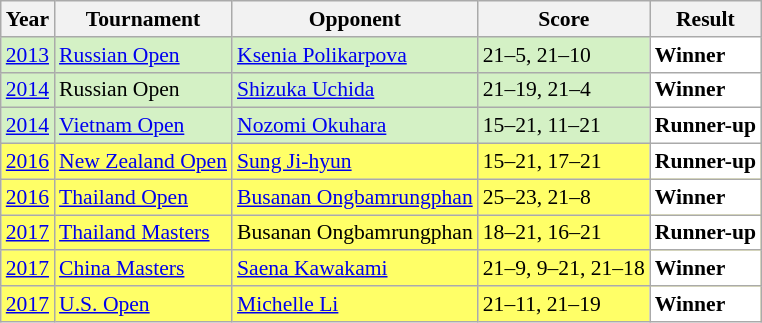<table class="sortable wikitable" style="font-size: 90%;">
<tr>
<th>Year</th>
<th>Tournament</th>
<th>Opponent</th>
<th>Score</th>
<th>Result</th>
</tr>
<tr style="background:#D4F1C5">
<td align="center"><a href='#'>2013</a></td>
<td align="left"><a href='#'>Russian Open</a></td>
<td align="left"> <a href='#'>Ksenia Polikarpova</a></td>
<td align="left">21–5, 21–10</td>
<td style="text-align:left; background:white"> <strong>Winner</strong></td>
</tr>
<tr style="background:#D4F1C5">
<td align="center"><a href='#'>2014</a></td>
<td align="left">Russian Open</td>
<td align="left"> <a href='#'>Shizuka Uchida</a></td>
<td align="left">21–19, 21–4</td>
<td style="text-align:left; background:white"> <strong>Winner</strong></td>
</tr>
<tr style="background:#D4F1C5">
<td align="center"><a href='#'>2014</a></td>
<td align="left"><a href='#'>Vietnam Open</a></td>
<td align="left"> <a href='#'>Nozomi Okuhara</a></td>
<td align="left">15–21, 11–21</td>
<td style="text-align:left; background:white"> <strong>Runner-up</strong></td>
</tr>
<tr style="background:#FFFF67">
<td align="center"><a href='#'>2016</a></td>
<td align="left"><a href='#'>New Zealand Open</a></td>
<td align="left"> <a href='#'>Sung Ji-hyun</a></td>
<td align="left">15–21, 17–21</td>
<td style="text-align:left; background:white"> <strong>Runner-up</strong></td>
</tr>
<tr style="background:#FFFF67">
<td align="center"><a href='#'>2016</a></td>
<td align="left"><a href='#'>Thailand Open</a></td>
<td align="left"> <a href='#'>Busanan Ongbamrungphan</a></td>
<td align="left">25–23, 21–8</td>
<td style="text-align:left; background:white"> <strong>Winner</strong></td>
</tr>
<tr style="background:#FFFF67">
<td align="center"><a href='#'>2017</a></td>
<td align="left"><a href='#'>Thailand Masters</a></td>
<td align="left"> Busanan Ongbamrungphan</td>
<td align="left">18–21, 16–21</td>
<td style="text-align:left; background:white"> <strong>Runner-up</strong></td>
</tr>
<tr style="background:#FFFF67">
<td align="center"><a href='#'>2017</a></td>
<td align="left"><a href='#'>China Masters</a></td>
<td align="left"> <a href='#'>Saena Kawakami</a></td>
<td align="left">21–9, 9–21, 21–18</td>
<td style="text-align:left; background:white"> <strong>Winner</strong></td>
</tr>
<tr style="background:#FFFF67">
<td align="center"><a href='#'>2017</a></td>
<td align="left"><a href='#'>U.S. Open</a></td>
<td align="left"> <a href='#'>Michelle Li</a></td>
<td align="left">21–11, 21–19</td>
<td style="text-align:left; background:white"> <strong>Winner</strong></td>
</tr>
</table>
